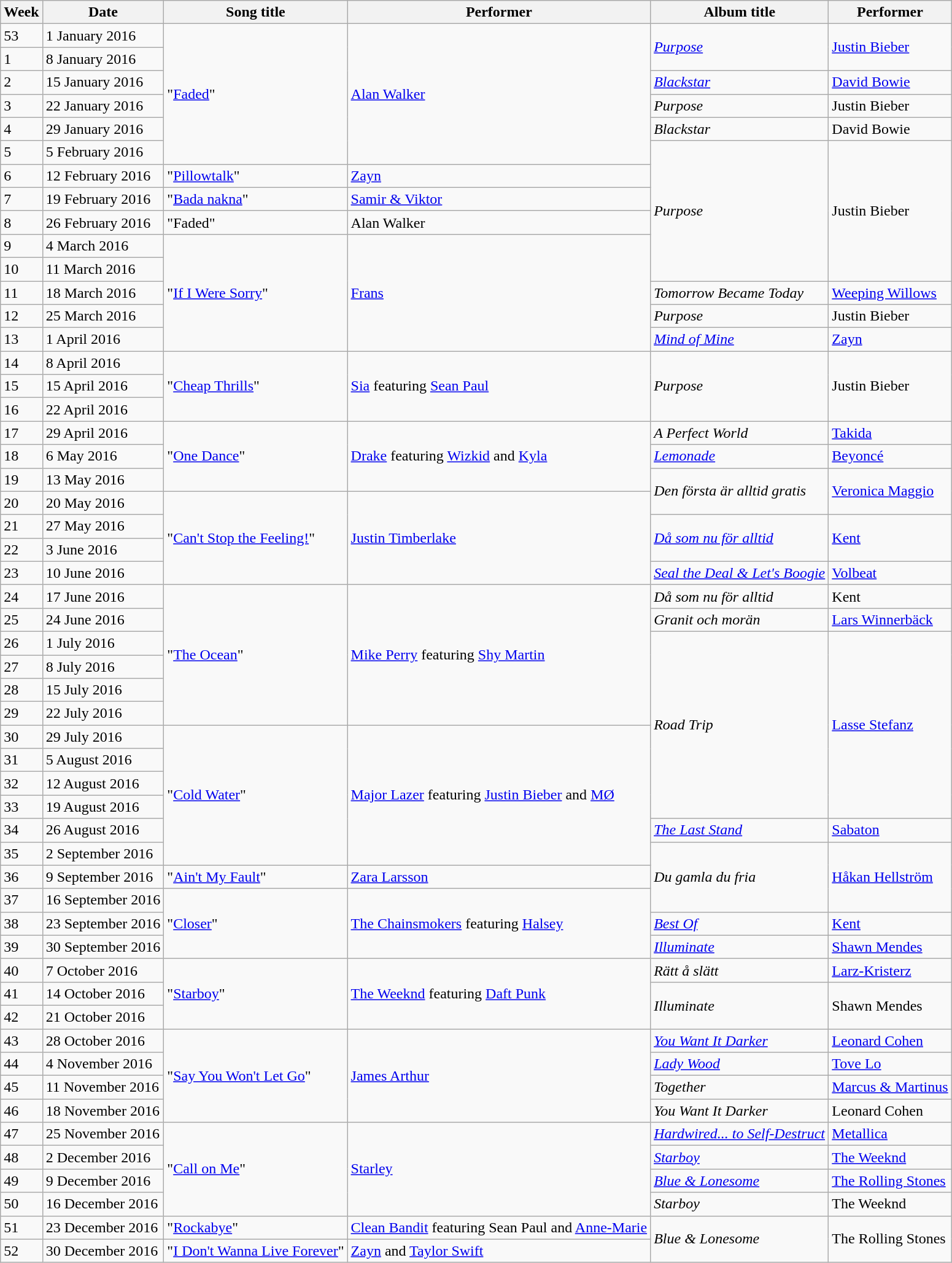<table class="wikitable">
<tr>
<th>Week</th>
<th>Date</th>
<th>Song title</th>
<th>Performer</th>
<th>Album title</th>
<th>Performer</th>
</tr>
<tr>
<td>53</td>
<td>1 January 2016</td>
<td rowspan="6">"<a href='#'>Faded</a>"</td>
<td rowspan="6"><a href='#'>Alan Walker</a></td>
<td rowspan="2"><em><a href='#'>Purpose</a></em></td>
<td rowspan="2"><a href='#'>Justin Bieber</a></td>
</tr>
<tr>
<td>1</td>
<td>8 January 2016</td>
</tr>
<tr>
<td>2</td>
<td>15 January 2016</td>
<td><em><a href='#'>Blackstar</a></em></td>
<td><a href='#'>David Bowie</a></td>
</tr>
<tr>
<td>3</td>
<td>22 January 2016</td>
<td><em>Purpose</em></td>
<td>Justin Bieber</td>
</tr>
<tr>
<td>4</td>
<td>29 January 2016</td>
<td><em>Blackstar</em></td>
<td>David Bowie</td>
</tr>
<tr>
<td>5</td>
<td>5 February 2016</td>
<td rowspan="6"><em>Purpose</em></td>
<td rowspan="6">Justin Bieber</td>
</tr>
<tr>
<td>6</td>
<td>12 February 2016</td>
<td>"<a href='#'>Pillowtalk</a>"</td>
<td><a href='#'>Zayn</a></td>
</tr>
<tr>
<td>7</td>
<td>19 February 2016</td>
<td>"<a href='#'>Bada nakna</a>"</td>
<td><a href='#'>Samir & Viktor</a></td>
</tr>
<tr>
<td>8</td>
<td>26 February 2016</td>
<td>"Faded"</td>
<td>Alan Walker</td>
</tr>
<tr>
<td>9</td>
<td>4 March 2016</td>
<td rowspan="5">"<a href='#'>If I Were Sorry</a>"</td>
<td rowspan="5"><a href='#'>Frans</a></td>
</tr>
<tr>
<td>10</td>
<td>11 March 2016</td>
</tr>
<tr>
<td>11</td>
<td>18 March 2016</td>
<td><em>Tomorrow Became Today</em></td>
<td><a href='#'>Weeping Willows</a></td>
</tr>
<tr>
<td>12</td>
<td>25 March 2016</td>
<td><em>Purpose</em></td>
<td>Justin Bieber</td>
</tr>
<tr>
<td>13</td>
<td>1 April 2016</td>
<td><em><a href='#'>Mind of Mine</a></em></td>
<td><a href='#'>Zayn</a></td>
</tr>
<tr>
<td>14</td>
<td>8 April 2016</td>
<td rowspan="3">"<a href='#'>Cheap Thrills</a>"</td>
<td rowspan="3"><a href='#'>Sia</a> featuring <a href='#'>Sean Paul</a></td>
<td rowspan="3"><em>Purpose</em></td>
<td rowspan="3">Justin Bieber</td>
</tr>
<tr>
<td>15</td>
<td>15 April 2016</td>
</tr>
<tr>
<td>16</td>
<td>22 April 2016</td>
</tr>
<tr>
<td>17</td>
<td>29 April 2016</td>
<td rowspan="3">"<a href='#'>One Dance</a>"</td>
<td rowspan="3"><a href='#'>Drake</a> featuring <a href='#'>Wizkid</a> and <a href='#'>Kyla</a></td>
<td><em>A Perfect World</em></td>
<td><a href='#'>Takida</a></td>
</tr>
<tr>
<td>18</td>
<td>6 May 2016</td>
<td><em><a href='#'>Lemonade</a></em></td>
<td><a href='#'>Beyoncé</a></td>
</tr>
<tr>
<td>19</td>
<td>13 May 2016</td>
<td rowspan="2"><em>Den första är alltid gratis</em></td>
<td rowspan="2"><a href='#'>Veronica Maggio</a></td>
</tr>
<tr>
<td>20</td>
<td>20 May 2016</td>
<td rowspan="4">"<a href='#'>Can't Stop the Feeling!</a>"</td>
<td rowspan="4"><a href='#'>Justin Timberlake</a></td>
</tr>
<tr>
<td>21</td>
<td>27 May 2016</td>
<td rowspan="2"><em><a href='#'>Då som nu för alltid</a></em></td>
<td rowspan="2"><a href='#'>Kent</a></td>
</tr>
<tr>
<td>22</td>
<td>3 June 2016</td>
</tr>
<tr>
<td>23</td>
<td>10 June 2016</td>
<td><em><a href='#'>Seal the Deal & Let's Boogie</a></em></td>
<td><a href='#'>Volbeat</a></td>
</tr>
<tr>
<td>24</td>
<td>17 June 2016</td>
<td rowspan="6">"<a href='#'>The Ocean</a>"</td>
<td rowspan="6"><a href='#'>Mike Perry</a> featuring <a href='#'>Shy Martin</a></td>
<td><em>Då som nu för alltid</em></td>
<td>Kent</td>
</tr>
<tr>
<td>25</td>
<td>24 June 2016</td>
<td><em>Granit och morän</em></td>
<td><a href='#'>Lars Winnerbäck</a></td>
</tr>
<tr>
<td>26</td>
<td>1 July 2016</td>
<td rowspan="8"><em>Road Trip</em></td>
<td rowspan="8"><a href='#'>Lasse Stefanz</a></td>
</tr>
<tr>
<td>27</td>
<td>8 July 2016</td>
</tr>
<tr>
<td>28</td>
<td>15 July 2016</td>
</tr>
<tr>
<td>29</td>
<td>22 July 2016</td>
</tr>
<tr>
<td>30</td>
<td>29 July 2016</td>
<td rowspan="6">"<a href='#'>Cold Water</a>"</td>
<td rowspan="6"><a href='#'>Major Lazer</a> featuring <a href='#'>Justin Bieber</a> and <a href='#'>MØ</a></td>
</tr>
<tr>
<td>31</td>
<td>5 August 2016</td>
</tr>
<tr>
<td>32</td>
<td>12 August 2016</td>
</tr>
<tr>
<td>33</td>
<td>19 August 2016</td>
</tr>
<tr>
<td>34</td>
<td>26 August 2016</td>
<td><em><a href='#'>The Last Stand</a></em></td>
<td><a href='#'>Sabaton</a></td>
</tr>
<tr>
<td>35</td>
<td>2 September 2016</td>
<td rowspan="3"><em>Du gamla du fria</em></td>
<td rowspan="3"><a href='#'>Håkan Hellström</a></td>
</tr>
<tr>
<td>36</td>
<td>9 September 2016</td>
<td>"<a href='#'>Ain't My Fault</a>"</td>
<td><a href='#'>Zara Larsson</a></td>
</tr>
<tr>
<td>37</td>
<td>16 September 2016</td>
<td rowspan="3">"<a href='#'>Closer</a>"</td>
<td rowspan="3"><a href='#'>The Chainsmokers</a> featuring <a href='#'>Halsey</a></td>
</tr>
<tr>
<td>38</td>
<td>23 September 2016</td>
<td><em><a href='#'>Best Of</a></em></td>
<td><a href='#'>Kent</a></td>
</tr>
<tr>
<td>39</td>
<td>30 September 2016</td>
<td><em><a href='#'>Illuminate</a></em></td>
<td><a href='#'>Shawn Mendes</a></td>
</tr>
<tr>
<td>40</td>
<td>7 October 2016</td>
<td rowspan="3">"<a href='#'>Starboy</a>"</td>
<td rowspan="3"><a href='#'>The Weeknd</a> featuring <a href='#'>Daft Punk</a></td>
<td><em>Rätt å slätt</em></td>
<td><a href='#'>Larz-Kristerz</a></td>
</tr>
<tr>
<td>41</td>
<td>14 October 2016</td>
<td rowspan="2"><em>Illuminate</em></td>
<td rowspan="2">Shawn Mendes</td>
</tr>
<tr>
<td>42</td>
<td>21 October 2016</td>
</tr>
<tr>
<td>43</td>
<td>28 October 2016</td>
<td rowspan="4">"<a href='#'>Say You Won't Let Go</a>"</td>
<td rowspan="4"><a href='#'>James Arthur</a></td>
<td><em><a href='#'>You Want It Darker</a></em></td>
<td><a href='#'>Leonard Cohen</a></td>
</tr>
<tr>
<td>44</td>
<td>4 November 2016</td>
<td><em><a href='#'>Lady Wood</a></em></td>
<td><a href='#'>Tove Lo</a></td>
</tr>
<tr>
<td>45</td>
<td>11 November 2016</td>
<td><em>Together</em></td>
<td><a href='#'>Marcus & Martinus</a></td>
</tr>
<tr>
<td>46</td>
<td>18 November 2016</td>
<td><em>You Want It Darker</em></td>
<td>Leonard Cohen</td>
</tr>
<tr>
<td>47</td>
<td>25 November 2016</td>
<td rowspan="4">"<a href='#'>Call on Me</a>"</td>
<td rowspan="4"><a href='#'>Starley</a></td>
<td><em><a href='#'>Hardwired... to Self-Destruct</a></em></td>
<td><a href='#'>Metallica</a></td>
</tr>
<tr>
<td>48</td>
<td>2 December 2016</td>
<td><em><a href='#'>Starboy</a></em></td>
<td><a href='#'>The Weeknd</a></td>
</tr>
<tr>
<td>49</td>
<td>9 December 2016</td>
<td><em><a href='#'>Blue & Lonesome</a></em></td>
<td><a href='#'>The Rolling Stones</a></td>
</tr>
<tr>
<td>50</td>
<td>16 December 2016</td>
<td><em>Starboy</em></td>
<td>The Weeknd</td>
</tr>
<tr>
<td>51</td>
<td>23 December 2016</td>
<td>"<a href='#'>Rockabye</a>"</td>
<td><a href='#'>Clean Bandit</a> featuring Sean Paul and <a href='#'>Anne-Marie</a></td>
<td rowspan="2"><em>Blue & Lonesome</em></td>
<td rowspan="2">The Rolling Stones</td>
</tr>
<tr>
<td>52</td>
<td>30 December 2016</td>
<td>"<a href='#'>I Don't Wanna Live Forever</a>"</td>
<td><a href='#'>Zayn</a> and <a href='#'>Taylor Swift</a></td>
</tr>
</table>
